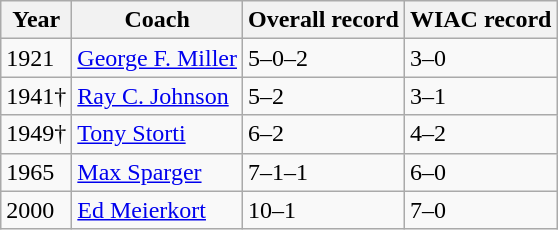<table class="wikitable">
<tr>
<th>Year</th>
<th>Coach</th>
<th>Overall record</th>
<th>WIAC record</th>
</tr>
<tr>
<td>1921</td>
<td><a href='#'>George F. Miller</a></td>
<td>5–0–2</td>
<td>3–0</td>
</tr>
<tr>
<td>1941†</td>
<td><a href='#'>Ray C. Johnson</a></td>
<td>5–2</td>
<td>3–1</td>
</tr>
<tr>
<td>1949†</td>
<td><a href='#'>Tony Storti</a></td>
<td>6–2</td>
<td>4–2</td>
</tr>
<tr>
<td>1965</td>
<td><a href='#'>Max Sparger</a></td>
<td>7–1–1</td>
<td>6–0</td>
</tr>
<tr>
<td>2000</td>
<td><a href='#'>Ed Meierkort</a></td>
<td>10–1</td>
<td>7–0</td>
</tr>
</table>
